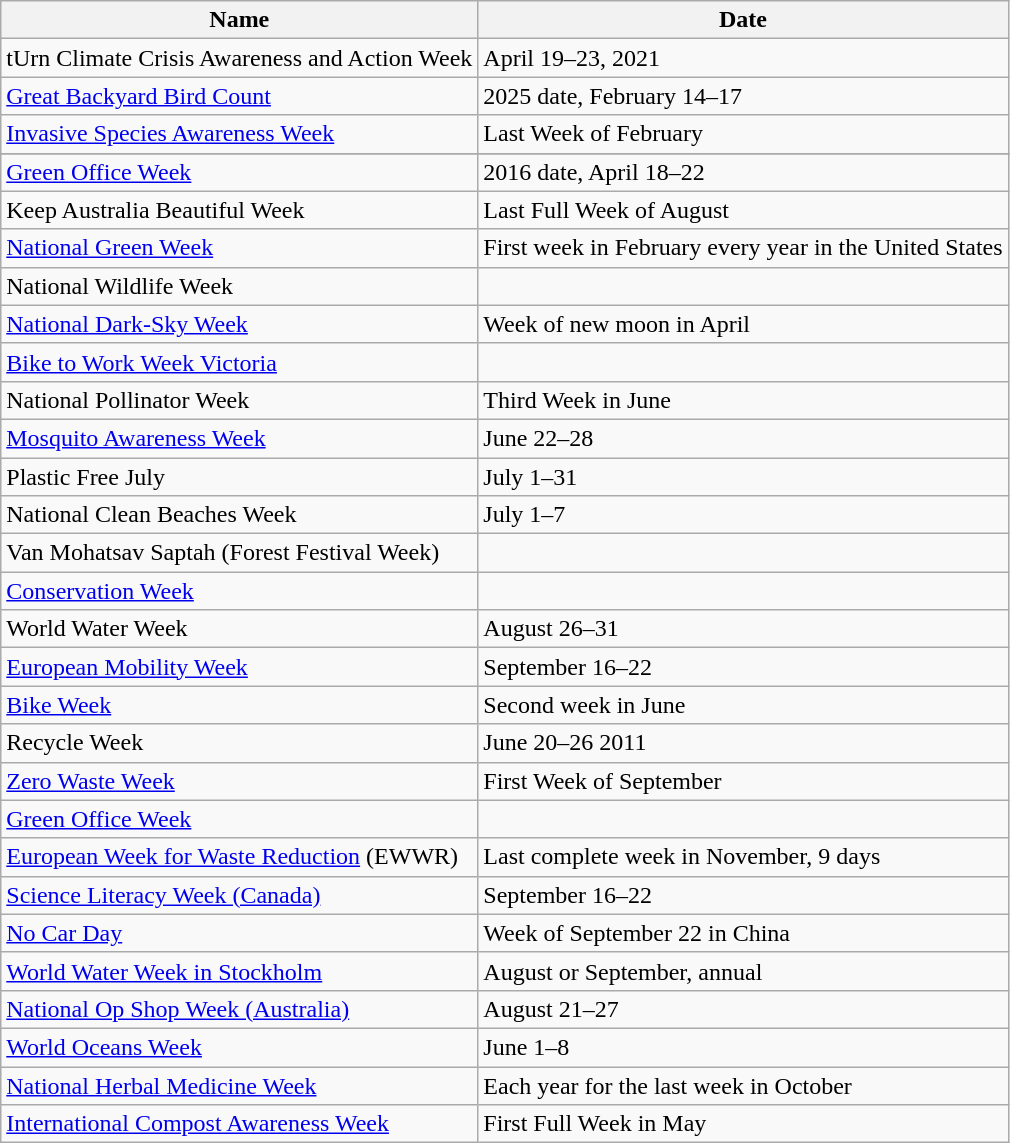<table class="wikitable sortable">
<tr>
<th>Name</th>
<th>Date</th>
</tr>
<tr>
<td>tUrn Climate Crisis Awareness and Action Week</td>
<td>April 19–23, 2021</td>
</tr>
<tr>
<td><a href='#'>Great Backyard Bird Count</a></td>
<td>2025 date, February 14–17</td>
</tr>
<tr>
<td><a href='#'>Invasive Species Awareness Week</a></td>
<td>Last Week of February</td>
</tr>
<tr>
</tr>
<tr>
<td><a href='#'>Green Office Week</a></td>
<td>2016 date, April 18–22</td>
</tr>
<tr>
<td>Keep Australia Beautiful Week</td>
<td>Last Full Week of August</td>
</tr>
<tr>
<td><a href='#'>National Green Week</a></td>
<td>First week in February every year in the United States</td>
</tr>
<tr>
<td>National Wildlife Week</td>
<td></td>
</tr>
<tr>
<td><a href='#'>National Dark-Sky Week</a></td>
<td>Week of new moon in April</td>
</tr>
<tr>
<td><a href='#'>Bike to Work Week Victoria</a></td>
<td></td>
</tr>
<tr>
<td>National Pollinator Week</td>
<td>Third Week in June</td>
</tr>
<tr>
<td><a href='#'>Mosquito Awareness Week</a></td>
<td>June 22–28</td>
</tr>
<tr>
<td>Plastic Free July</td>
<td>July 1–31</td>
</tr>
<tr>
<td>National Clean Beaches Week</td>
<td>July 1–7</td>
</tr>
<tr>
<td>Van Mohatsav Saptah (Forest Festival Week)</td>
<td></td>
</tr>
<tr>
<td><a href='#'>Conservation Week</a></td>
<td></td>
</tr>
<tr>
<td>World Water Week</td>
<td>August 26–31</td>
</tr>
<tr>
<td><a href='#'>European Mobility Week</a></td>
<td>September 16–22</td>
</tr>
<tr>
<td><a href='#'>Bike Week</a></td>
<td>Second week in June</td>
</tr>
<tr>
<td>Recycle Week</td>
<td>June 20–26 2011</td>
</tr>
<tr>
<td><a href='#'>Zero Waste Week</a></td>
<td>First Week of September</td>
</tr>
<tr>
<td><a href='#'>Green Office Week</a></td>
<td></td>
</tr>
<tr>
<td><a href='#'>European Week for Waste Reduction</a> (EWWR)</td>
<td>Last complete week in November, 9 days</td>
</tr>
<tr>
<td><a href='#'>Science Literacy Week (Canada)</a></td>
<td>September 16–22</td>
</tr>
<tr>
<td><a href='#'>No Car Day</a></td>
<td>Week of September 22 in China</td>
</tr>
<tr>
<td><a href='#'>World Water Week in Stockholm</a></td>
<td>August or September, annual</td>
</tr>
<tr>
<td><a href='#'>National Op Shop Week (Australia)</a></td>
<td>August 21–27</td>
</tr>
<tr>
<td><a href='#'>World Oceans Week</a></td>
<td>June 1–8</td>
</tr>
<tr>
<td><a href='#'>National Herbal Medicine Week</a></td>
<td>Each year for the last week in October</td>
</tr>
<tr>
<td><a href='#'>International Compost Awareness Week</a></td>
<td>First Full Week in May</td>
</tr>
</table>
